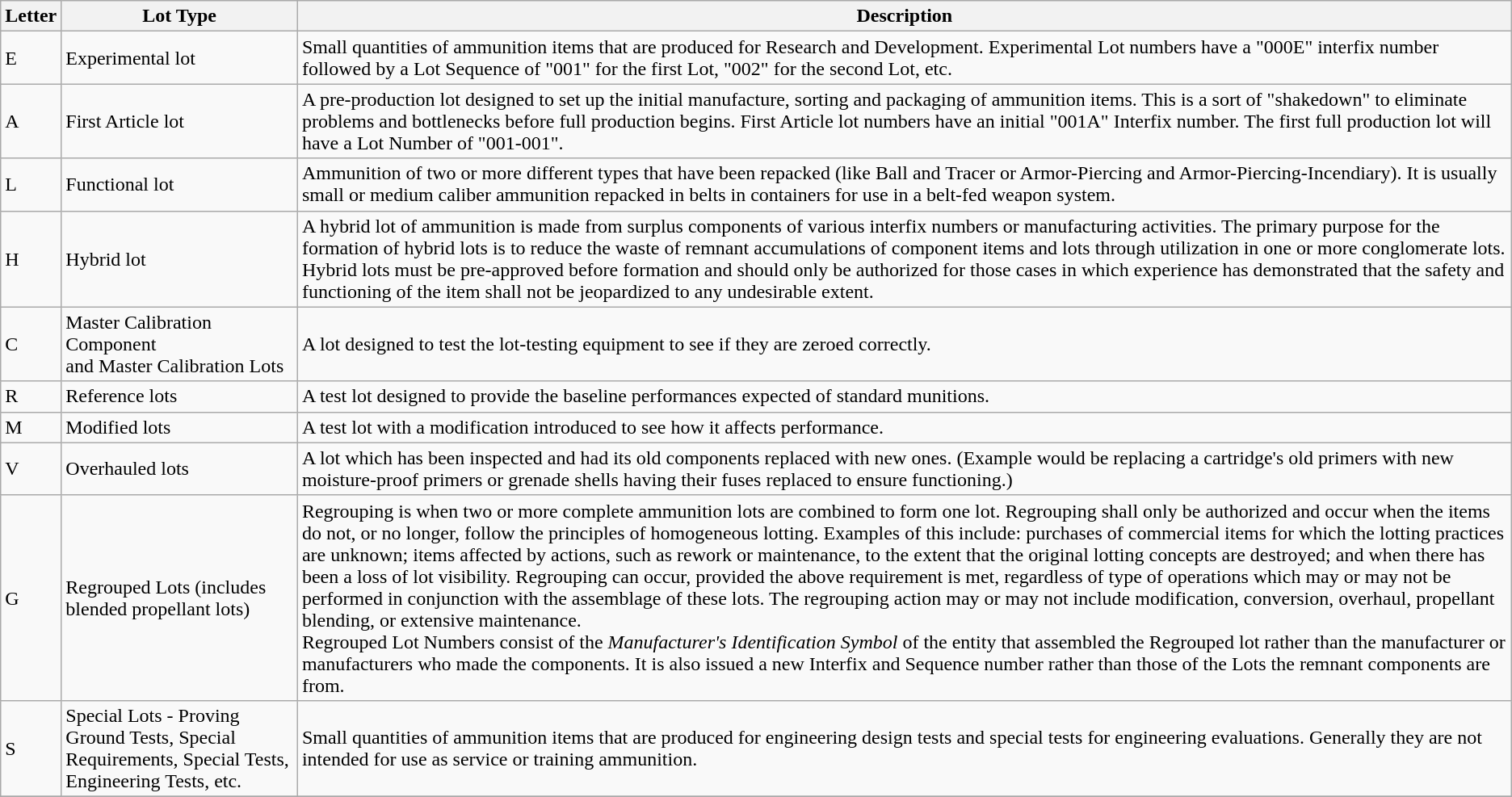<table class="wikitable">
<tr>
<th>Letter</th>
<th>Lot Type</th>
<th>Description</th>
</tr>
<tr>
<td>E</td>
<td>Experimental lot</td>
<td>Small quantities of ammunition items that are produced for Research and Development. Experimental Lot numbers have a "000E" interfix number followed by a Lot Sequence of "001" for the first Lot, "002" for the second Lot, etc.</td>
</tr>
<tr>
<td>A</td>
<td>First Article lot</td>
<td>A pre-production lot designed to set up the initial manufacture, sorting and packaging of ammunition items. This is a sort of "shakedown" to eliminate problems and bottlenecks before full production begins. First Article lot numbers have an initial "001A" Interfix number. The first full production lot will have a Lot Number of "001-001".</td>
</tr>
<tr>
<td>L</td>
<td>Functional lot</td>
<td>Ammunition of two or more different types that have been repacked (like Ball and Tracer or Armor-Piercing and Armor-Piercing-Incendiary). It is usually small or medium caliber ammunition repacked in belts in containers for use in a belt-fed weapon system.</td>
</tr>
<tr>
<td>H</td>
<td>Hybrid lot</td>
<td>A hybrid lot of ammunition is made from surplus components of various interfix numbers or manufacturing activities. The primary purpose for the formation of hybrid lots is to reduce the waste of remnant accumulations of component items and lots through utilization in one or more conglomerate lots. Hybrid lots must be pre-approved before formation and should only be authorized for those cases in which experience has demonstrated that the safety and functioning of the item shall not be jeopardized to any undesirable extent.</td>
</tr>
<tr>
<td>C</td>
<td>Master Calibration Component<br> and Master Calibration Lots</td>
<td>A lot designed to test the lot-testing equipment to see if they are zeroed correctly.</td>
</tr>
<tr>
<td>R</td>
<td>Reference lots</td>
<td>A test lot designed to provide the baseline performances expected of standard munitions.</td>
</tr>
<tr>
<td>M</td>
<td>Modified lots</td>
<td>A test lot with a modification introduced to see how it affects performance.</td>
</tr>
<tr>
<td>V</td>
<td>Overhauled lots</td>
<td>A lot which has been inspected and had its old components replaced with new ones. (Example would be replacing a cartridge's old primers with new moisture-proof primers or grenade shells having their fuses replaced to ensure functioning.)</td>
</tr>
<tr>
<td>G</td>
<td>Regrouped Lots (includes blended propellant lots)</td>
<td>Regrouping is when two or more complete ammunition lots are combined to form one lot.  Regrouping shall only be authorized and occur when the items do not, or no longer, follow the principles of homogeneous lotting.  Examples of this include: purchases of commercial items for which the lotting practices are unknown; items affected by actions, such as rework or maintenance, to the extent that the original lotting concepts are destroyed; and when there has been a loss of lot visibility.  Regrouping can occur, provided the above requirement is met, regardless of type of operations which may or may not be performed in conjunction with the assemblage of these lots.  The regrouping action may or may not include modification, conversion, overhaul, propellant blending, or extensive maintenance.<br>Regrouped Lot Numbers consist of the <em>Manufacturer's Identification Symbol</em> of the entity that assembled the Regrouped lot rather than the manufacturer or manufacturers who made the components. It is also issued a new Interfix and Sequence number rather than those of the Lots the remnant components are from.</td>
</tr>
<tr>
<td>S</td>
<td>Special Lots - Proving Ground Tests, Special Requirements, Special Tests, Engineering Tests, etc.</td>
<td>Small quantities of ammunition items that are produced for engineering design tests and special tests for engineering evaluations. Generally they are not intended for use as service or training ammunition.</td>
</tr>
<tr>
</tr>
</table>
